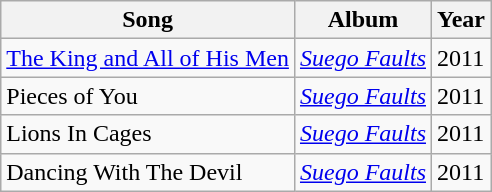<table class="wikitable">
<tr>
<th>Song</th>
<th>Album</th>
<th>Year</th>
</tr>
<tr>
<td><a href='#'>The King and All of His Men</a></td>
<td><em><a href='#'>Suego Faults</a></em></td>
<td>2011</td>
</tr>
<tr>
<td>Pieces of You</td>
<td><em><a href='#'>Suego Faults</a></em></td>
<td>2011</td>
</tr>
<tr>
<td>Lions In Cages</td>
<td><em><a href='#'>Suego Faults</a></em></td>
<td>2011</td>
</tr>
<tr>
<td>Dancing With The Devil</td>
<td><em><a href='#'>Suego Faults</a></em></td>
<td>2011</td>
</tr>
</table>
